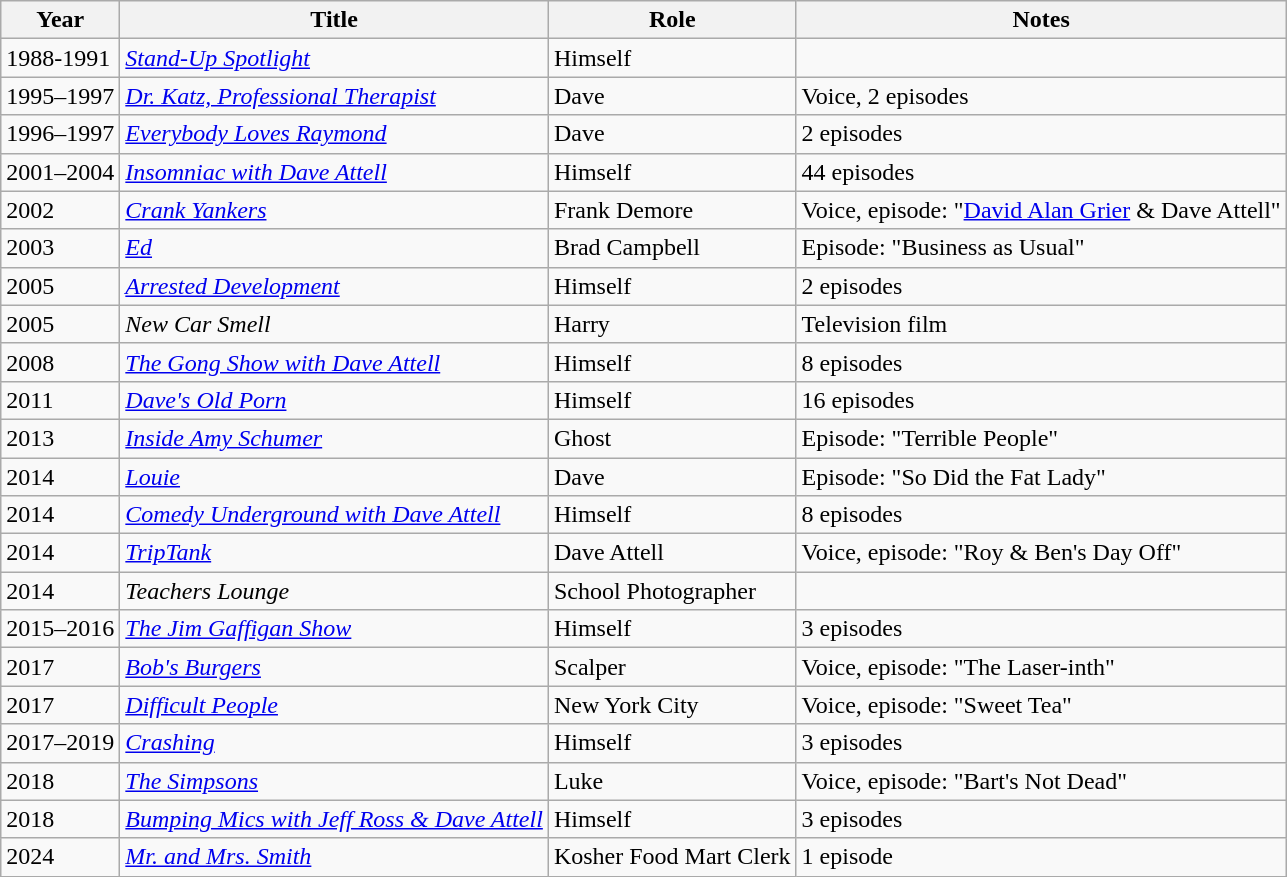<table class="wikitable sortable">
<tr>
<th>Year</th>
<th>Title</th>
<th>Role</th>
<th>Notes</th>
</tr>
<tr>
<td>1988-1991</td>
<td><em><a href='#'>Stand-Up Spotlight</a></em></td>
<td>Himself</td>
<td></td>
</tr>
<tr>
<td>1995–1997</td>
<td><em><a href='#'>Dr. Katz, Professional Therapist</a></em></td>
<td>Dave</td>
<td>Voice, 2 episodes</td>
</tr>
<tr>
<td>1996–1997</td>
<td><em><a href='#'>Everybody Loves Raymond</a></em></td>
<td>Dave</td>
<td>2 episodes</td>
</tr>
<tr>
<td>2001–2004</td>
<td><em><a href='#'>Insomniac with Dave Attell</a></em></td>
<td>Himself</td>
<td>44 episodes</td>
</tr>
<tr>
<td>2002</td>
<td><em><a href='#'>Crank Yankers</a></em></td>
<td>Frank Demore</td>
<td>Voice, episode: "<a href='#'>David Alan Grier</a> & Dave Attell"</td>
</tr>
<tr>
<td>2003</td>
<td><em><a href='#'>Ed</a></em></td>
<td>Brad Campbell</td>
<td>Episode: "Business as Usual"</td>
</tr>
<tr>
<td>2005</td>
<td><em><a href='#'>Arrested Development</a></em></td>
<td>Himself</td>
<td>2 episodes</td>
</tr>
<tr>
<td>2005</td>
<td><em>New Car Smell</em></td>
<td>Harry</td>
<td>Television film</td>
</tr>
<tr>
<td>2008</td>
<td><em><a href='#'>The Gong Show with Dave Attell</a></em></td>
<td>Himself</td>
<td>8 episodes</td>
</tr>
<tr>
<td>2011</td>
<td><em><a href='#'>Dave's Old Porn</a></em></td>
<td>Himself</td>
<td>16 episodes</td>
</tr>
<tr>
<td>2013</td>
<td><em><a href='#'>Inside Amy Schumer</a></em></td>
<td>Ghost</td>
<td>Episode: "Terrible People"</td>
</tr>
<tr>
<td>2014</td>
<td><em><a href='#'>Louie</a></em></td>
<td>Dave</td>
<td>Episode: "So Did the Fat Lady"</td>
</tr>
<tr>
<td>2014</td>
<td><em><a href='#'>Comedy Underground with Dave Attell</a></em></td>
<td>Himself</td>
<td>8 episodes</td>
</tr>
<tr>
<td>2014</td>
<td><em><a href='#'>TripTank</a></em></td>
<td>Dave Attell</td>
<td>Voice, episode: "Roy & Ben's Day Off"</td>
</tr>
<tr>
<td>2014</td>
<td><em>Teachers Lounge</em></td>
<td>School Photographer</td>
<td></td>
</tr>
<tr>
<td>2015–2016</td>
<td><em><a href='#'>The Jim Gaffigan Show</a></em></td>
<td>Himself</td>
<td>3 episodes</td>
</tr>
<tr>
<td>2017</td>
<td><em><a href='#'>Bob's Burgers</a></em></td>
<td>Scalper</td>
<td>Voice, episode: "The Laser-inth"</td>
</tr>
<tr>
<td>2017</td>
<td><em><a href='#'>Difficult People</a></em></td>
<td>New York City</td>
<td>Voice, episode: "Sweet Tea"</td>
</tr>
<tr>
<td>2017–2019</td>
<td><em><a href='#'>Crashing</a></em></td>
<td>Himself</td>
<td>3 episodes</td>
</tr>
<tr>
<td>2018</td>
<td><em><a href='#'>The Simpsons</a></em></td>
<td>Luke</td>
<td>Voice, episode: "Bart's Not Dead"</td>
</tr>
<tr>
<td>2018</td>
<td><em><a href='#'>Bumping Mics with Jeff Ross & Dave Attell</a></em></td>
<td>Himself</td>
<td>3 episodes</td>
</tr>
<tr>
<td>2024</td>
<td><em><a href='#'>Mr. and Mrs. Smith</a></em></td>
<td>Kosher Food Mart Clerk</td>
<td>1 episode</td>
</tr>
</table>
